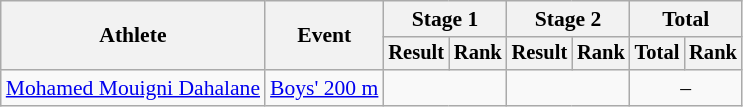<table class="wikitable" style="font-size:90%">
<tr>
<th rowspan=2>Athlete</th>
<th rowspan=2>Event</th>
<th colspan=2>Stage 1</th>
<th colspan=2>Stage 2</th>
<th colspan=2>Total</th>
</tr>
<tr style="font-size:95%">
<th>Result</th>
<th>Rank</th>
<th>Result</th>
<th>Rank</th>
<th>Total</th>
<th>Rank</th>
</tr>
<tr align=center>
<td align=left><a href='#'>Mohamed Mouigni Dahalane</a></td>
<td align=left><a href='#'>Boys' 200 m</a></td>
<td colspan=2></td>
<td colspan=2></td>
<td colspan=2>–</td>
</tr>
</table>
